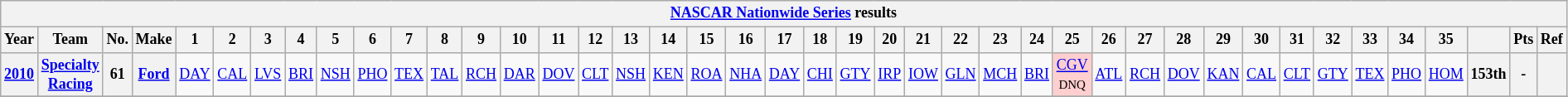<table class="wikitable" style="text-align:center; font-size:75%">
<tr>
<th colspan=42><a href='#'>NASCAR Nationwide Series</a> results</th>
</tr>
<tr>
<th>Year</th>
<th>Team</th>
<th>No.</th>
<th>Make</th>
<th>1</th>
<th>2</th>
<th>3</th>
<th>4</th>
<th>5</th>
<th>6</th>
<th>7</th>
<th>8</th>
<th>9</th>
<th>10</th>
<th>11</th>
<th>12</th>
<th>13</th>
<th>14</th>
<th>15</th>
<th>16</th>
<th>17</th>
<th>18</th>
<th>19</th>
<th>20</th>
<th>21</th>
<th>22</th>
<th>23</th>
<th>24</th>
<th>25</th>
<th>26</th>
<th>27</th>
<th>28</th>
<th>29</th>
<th>30</th>
<th>31</th>
<th>32</th>
<th>33</th>
<th>34</th>
<th>35</th>
<th></th>
<th>Pts</th>
<th>Ref</th>
</tr>
<tr>
<th><a href='#'>2010</a></th>
<th><a href='#'>Specialty Racing</a></th>
<th>61</th>
<th><a href='#'>Ford</a></th>
<td><a href='#'>DAY</a></td>
<td><a href='#'>CAL</a></td>
<td><a href='#'>LVS</a></td>
<td><a href='#'>BRI</a></td>
<td><a href='#'>NSH</a></td>
<td><a href='#'>PHO</a></td>
<td><a href='#'>TEX</a></td>
<td><a href='#'>TAL</a></td>
<td><a href='#'>RCH</a></td>
<td><a href='#'>DAR</a></td>
<td><a href='#'>DOV</a></td>
<td><a href='#'>CLT</a></td>
<td><a href='#'>NSH</a></td>
<td><a href='#'>KEN</a></td>
<td><a href='#'>ROA</a></td>
<td><a href='#'>NHA</a></td>
<td><a href='#'>DAY</a></td>
<td><a href='#'>CHI</a></td>
<td><a href='#'>GTY</a></td>
<td><a href='#'>IRP</a></td>
<td><a href='#'>IOW</a></td>
<td><a href='#'>GLN</a></td>
<td><a href='#'>MCH</a></td>
<td><a href='#'>BRI</a></td>
<td style="background:#FFCFCF;"><a href='#'>CGV</a><br><small>DNQ</small></td>
<td><a href='#'>ATL</a></td>
<td><a href='#'>RCH</a></td>
<td><a href='#'>DOV</a></td>
<td><a href='#'>KAN</a></td>
<td><a href='#'>CAL</a></td>
<td><a href='#'>CLT</a></td>
<td><a href='#'>GTY</a></td>
<td><a href='#'>TEX</a></td>
<td><a href='#'>PHO</a></td>
<td><a href='#'>HOM</a></td>
<th>153th</th>
<th>-</th>
<th></th>
</tr>
<tr>
</tr>
</table>
